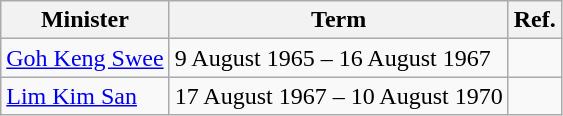<table class="wikitable">
<tr>
<th>Minister</th>
<th>Term</th>
<th>Ref.</th>
</tr>
<tr>
<td><a href='#'>Goh Keng Swee</a></td>
<td>9 August 1965 – 16 August 1967</td>
<td></td>
</tr>
<tr>
<td><a href='#'>Lim Kim San</a></td>
<td>17 August 1967 – 10 August 1970</td>
<td></td>
</tr>
</table>
